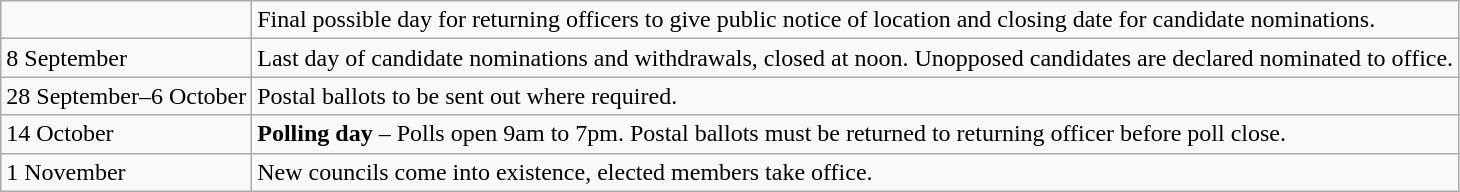<table class="wikitable">
<tr>
<td></td>
<td>Final possible day for returning officers to give public notice of location and closing date for candidate nominations.</td>
</tr>
<tr>
<td>8 September</td>
<td>Last day of candidate nominations and withdrawals, closed at noon. Unopposed candidates are declared nominated to office.</td>
</tr>
<tr>
<td>28 September–6 October</td>
<td>Postal ballots to be sent out where required.</td>
</tr>
<tr>
<td>14 October</td>
<td><strong>Polling day</strong> – Polls open 9am to 7pm. Postal ballots must be returned to returning officer before poll close.</td>
</tr>
<tr>
<td>1 November</td>
<td>New councils come into existence, elected members take office.</td>
</tr>
</table>
